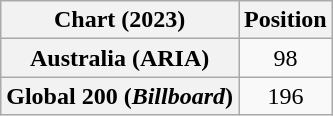<table class="wikitable sortable plainrowheaders" style="text-align:center">
<tr>
<th scope="col">Chart (2023)</th>
<th scope="col">Position</th>
</tr>
<tr>
<th scope="row">Australia (ARIA)</th>
<td>98</td>
</tr>
<tr>
<th scope="row">Global 200 (<em>Billboard</em>)</th>
<td>196</td>
</tr>
</table>
